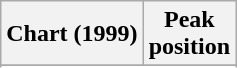<table class="wikitable sortable">
<tr>
<th align="left">Chart (1999)</th>
<th align="center">Peak<br>position</th>
</tr>
<tr>
</tr>
<tr>
</tr>
<tr>
</tr>
</table>
